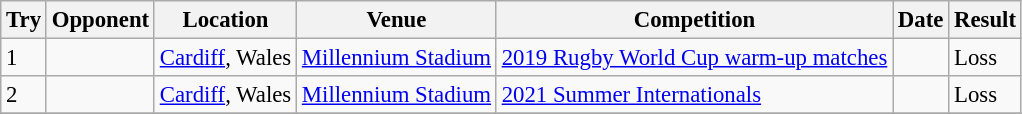<table class="wikitable sortable" style="font-size:95%">
<tr>
<th>Try</th>
<th>Opponent</th>
<th>Location</th>
<th>Venue</th>
<th>Competition</th>
<th>Date</th>
<th>Result</th>
</tr>
<tr>
<td>1</td>
<td></td>
<td><a href='#'>Cardiff</a>, Wales</td>
<td><a href='#'>Millennium Stadium</a></td>
<td><a href='#'>2019 Rugby World Cup warm-up matches</a></td>
<td></td>
<td>Loss</td>
</tr>
<tr>
<td>2</td>
<td></td>
<td><a href='#'>Cardiff</a>, Wales</td>
<td><a href='#'>Millennium Stadium</a></td>
<td><a href='#'>2021 Summer Internationals</a></td>
<td></td>
<td>Loss</td>
</tr>
<tr>
</tr>
</table>
